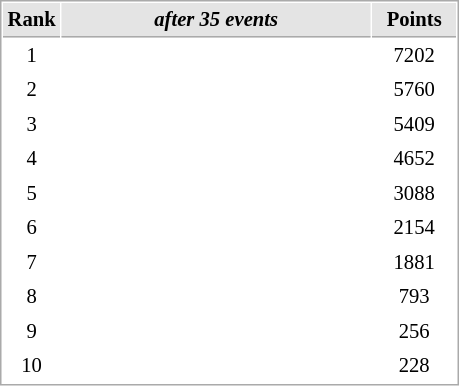<table cellspacing="1" cellpadding="3" style="border:1px solid #AAAAAA;font-size:86%">
<tr style="background-color: #E4E4E4;">
<th style="border-bottom:1px solid #AAAAAA; width: 10px;">Rank</th>
<th style="border-bottom:1px solid #AAAAAA; width: 200px;"><em>after 35 events</em></th>
<th style="border-bottom:1px solid #AAAAAA; width: 50px;">Points</th>
</tr>
<tr>
<td align=center>1</td>
<td></td>
<td align=center>7202</td>
</tr>
<tr>
<td align=center>2</td>
<td></td>
<td align=center>5760</td>
</tr>
<tr>
<td align=center>3</td>
<td></td>
<td align=center>5409</td>
</tr>
<tr>
<td align=center>4</td>
<td></td>
<td align=center>4652</td>
</tr>
<tr>
<td align=center>5</td>
<td></td>
<td align=center>3088</td>
</tr>
<tr>
<td align=center>6</td>
<td></td>
<td align=center>2154</td>
</tr>
<tr>
<td align=center>7</td>
<td></td>
<td align=center>1881</td>
</tr>
<tr>
<td align=center>8</td>
<td></td>
<td align=center>793</td>
</tr>
<tr>
<td align=center>9</td>
<td></td>
<td align=center>256</td>
</tr>
<tr>
<td align=center>10</td>
<td></td>
<td align=center>228</td>
</tr>
</table>
